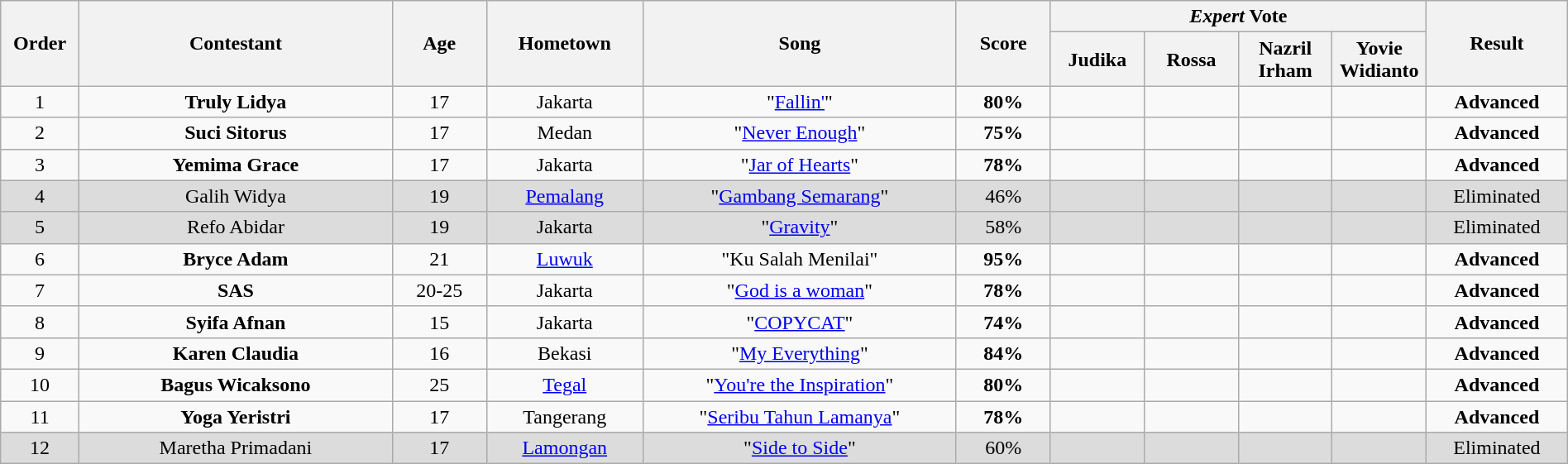<table class="wikitable" style="text-align:center; width:100%;">
<tr>
<th scope="col" rowspan="2" style="width:05%;">Order</th>
<th scope="col" rowspan="2" style="width:20%;">Contestant</th>
<th scope="col" rowspan="2" style="width:06%;">Age</th>
<th scope="col" rowspan="2" style="width:10%;">Hometown</th>
<th scope="col" rowspan="2" style="width:20%;">Song</th>
<th rowspan="2" style="width:6%">Score</th>
<th scope="col" colspan="4" style="width:24%;"><em>Expert</em> Vote</th>
<th rowspan="2" style="width:10%">Result</th>
</tr>
<tr>
<th style="width:06%;">Judika</th>
<th style="width:06%;">Rossa</th>
<th style="width:06%;">Nazril Irham</th>
<th style="width:06%;">Yovie Widianto</th>
</tr>
<tr>
<td>1</td>
<td><strong>Truly Lidya</strong></td>
<td>17</td>
<td>Jakarta</td>
<td>"<a href='#'>Fallin'</a>"</td>
<td><strong>80%</strong></td>
<td></td>
<td></td>
<td></td>
<td></td>
<td><strong>Advanced</strong></td>
</tr>
<tr>
<td>2</td>
<td><strong>Suci Sitorus</strong></td>
<td>17</td>
<td>Medan</td>
<td>"<a href='#'>Never Enough</a>"</td>
<td><strong>75%</strong></td>
<td></td>
<td></td>
<td></td>
<td></td>
<td><strong>Advanced</strong></td>
</tr>
<tr>
<td>3</td>
<td><strong>Yemima Grace</strong></td>
<td>17</td>
<td>Jakarta</td>
<td>"<a href='#'>Jar of Hearts</a>"</td>
<td><strong>78%</strong></td>
<td></td>
<td></td>
<td></td>
<td></td>
<td><strong>Advanced</strong></td>
</tr>
<tr style="background:#DCDCDC;">
<td>4</td>
<td>Galih Widya</td>
<td>19</td>
<td><a href='#'>Pemalang</a></td>
<td>"<a href='#'>Gambang Semarang</a>"</td>
<td>46%</td>
<td></td>
<td></td>
<td></td>
<td></td>
<td>Eliminated</td>
</tr>
<tr style="background:#DCDCDC;">
<td>5</td>
<td>Refo Abidar</td>
<td>19</td>
<td>Jakarta</td>
<td>"<a href='#'>Gravity</a>"</td>
<td>58%</td>
<td></td>
<td></td>
<td></td>
<td></td>
<td>Eliminated</td>
</tr>
<tr>
<td>6</td>
<td><strong>Bryce Adam</strong></td>
<td>21</td>
<td><a href='#'>Luwuk</a></td>
<td>"Ku Salah Menilai"</td>
<td><strong>95%</strong></td>
<td></td>
<td></td>
<td></td>
<td></td>
<td><strong>Advanced</strong></td>
</tr>
<tr>
<td>7</td>
<td><strong>SAS</strong></td>
<td>20-25</td>
<td>Jakarta</td>
<td>"<a href='#'>God is a woman</a>"</td>
<td><strong>78%</strong></td>
<td></td>
<td></td>
<td></td>
<td></td>
<td><strong>Advanced</strong></td>
</tr>
<tr>
<td>8</td>
<td><strong>Syifa Afnan</strong></td>
<td>15</td>
<td>Jakarta</td>
<td>"<a href='#'>COPYCAT</a>"</td>
<td><strong>74%</strong></td>
<td></td>
<td></td>
<td></td>
<td></td>
<td><strong>Advanced</strong></td>
</tr>
<tr>
<td>9</td>
<td><strong>Karen Claudia</strong></td>
<td>16</td>
<td>Bekasi</td>
<td>"<a href='#'>My Everything</a>"</td>
<td><strong>84%</strong></td>
<td></td>
<td></td>
<td></td>
<td></td>
<td><strong>Advanced</strong></td>
</tr>
<tr>
<td>10</td>
<td><strong>Bagus Wicaksono</strong></td>
<td>25</td>
<td><a href='#'>Tegal</a></td>
<td>"<a href='#'>You're the Inspiration</a>"</td>
<td><strong>80%</strong></td>
<td></td>
<td></td>
<td></td>
<td></td>
<td><strong>Advanced</strong></td>
</tr>
<tr>
<td>11</td>
<td><strong>Yoga Yeristri</strong></td>
<td>17</td>
<td>Tangerang</td>
<td>"<a href='#'>Seribu Tahun Lamanya</a>"</td>
<td><strong>78%</strong></td>
<td></td>
<td></td>
<td></td>
<td></td>
<td><strong>Advanced</strong></td>
</tr>
<tr style="background:#DCDCDC;">
<td>12</td>
<td>Maretha Primadani</td>
<td>17</td>
<td><a href='#'>Lamongan</a></td>
<td>"<a href='#'>Side to Side</a>"</td>
<td>60%</td>
<td></td>
<td></td>
<td></td>
<td></td>
<td>Eliminated</td>
</tr>
</table>
